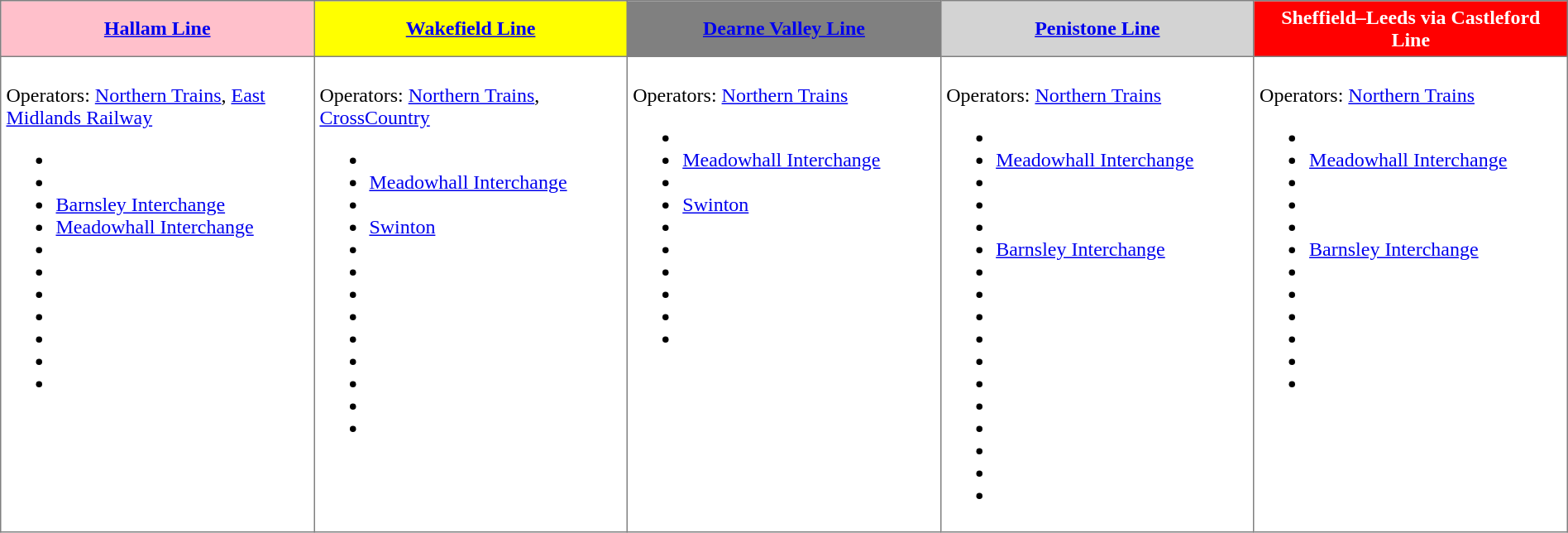<table class="toccolours" style="border-collapse: collapse;" cellspacing="2" cellpadding="4" border="1">
<tr>
<th style="background: pink;" width="20%"><a href='#'>Hallam Line</a></th>
<th style="background: yellow;" width="20%"><a href='#'>Wakefield Line</a></th>
<th style="background: grey; color: white;" width="20%"><a href='#'>Dearne Valley Line</a></th>
<th style="background: lightgrey; color: white;" width="20%"><a href='#'>Penistone Line</a></th>
<th style="background: red; color: white;" width="20%">Sheffield–Leeds via Castleford Line</th>
</tr>
<tr>
<td valign="top"><br>Operators: <a href='#'>Northern Trains</a>, <a href='#'>East Midlands Railway</a><ul><li><strong><em></em></strong></li><li><em></em></li><li><a href='#'>Barnsley Interchange</a> </li><li><a href='#'>Meadowhall Interchange</a>  </li><li>  </li><li><em></em></li><li><em></em></li><li><em></em></li><li><em></em></li><li><em></em></li><li><strong><em></em></strong> </li></ul></td>
<td valign="top"><br>Operators: <a href='#'>Northern Trains</a>, <a href='#'>CrossCountry</a><ul><li><strong></strong>  </li><li><a href='#'>Meadowhall Interchange</a>  </li><li>  </li><li><a href='#'>Swinton</a></li><li></li><li></li><li></li><li><em></em> </li><li><em></em></li><li><em></em></li><li><em></em></li><li><em></em></li><li><strong><em></em></strong></li></ul></td>
<td valign="top"><br>Operators: <a href='#'>Northern Trains</a><ul><li><strong></strong>  </li><li><a href='#'>Meadowhall Interchange</a>  </li><li>  </li><li><a href='#'>Swinton</a></li><li><em></em> </li><li><em></em></li><li><em></em></li><li><em></em></li><li><em></em></li><li><strong><em></em></strong></li></ul></td>
<td valign="top"><br>Operators: <a href='#'>Northern Trains</a><ul><li><strong></strong>  </li><li><a href='#'>Meadowhall Interchange</a>  </li><li></li><li></li><li></li><li><a href='#'>Barnsley Interchange</a> </li><li></li><li></li><li></li><li><em></em> </li><li><em></em></li><li><em></em></li><li><em></em></li><li><em></em></li><li><em></em></li><li><em></em></li><li><strong><em></em></strong></li></ul></td>
<td valign="top"><br>Operators: <a href='#'>Northern Trains</a><ul><li><strong></strong>  </li><li><a href='#'>Meadowhall Interchange</a>  </li><li></li><li></li><li></li><li><a href='#'>Barnsley Interchange</a> </li><li></li><li><em></em></li><li><em></em></li><li><em></em></li><li><em></em></li><li><strong><em></em></strong></li></ul></td>
</tr>
</table>
